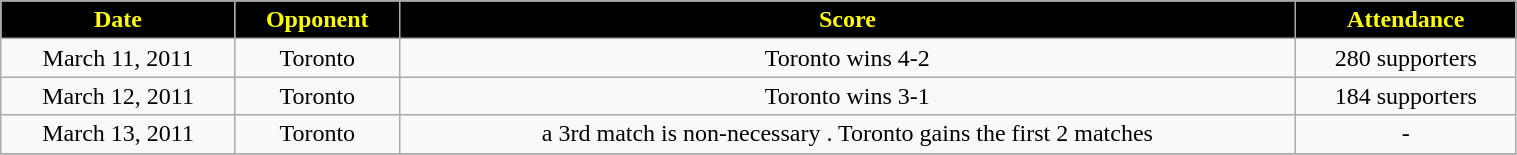<table class="wikitable" width="80%">
<tr align="center"  style="background:black;color:yellow;">
<td><strong>Date</strong></td>
<td><strong>Opponent</strong></td>
<td><strong>Score</strong></td>
<td><strong>Attendance</strong></td>
</tr>
<tr align="center" bgcolor="">
<td>March 11, 2011</td>
<td>Toronto</td>
<td>Toronto wins 4-2</td>
<td>280 supporters</td>
</tr>
<tr align="center" bgcolor="">
<td>March 12, 2011</td>
<td>Toronto</td>
<td>Toronto wins 3-1</td>
<td>184 supporters</td>
</tr>
<tr align="center" bgcolor="">
<td>March 13, 2011</td>
<td>Toronto</td>
<td>a 3rd match is non-necessary . Toronto gains the first 2 matches</td>
<td>-</td>
</tr>
<tr align="center" bgcolor="">
</tr>
</table>
